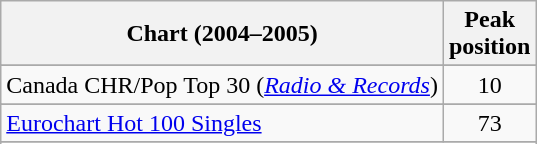<table class="wikitable sortable">
<tr>
<th>Chart (2004–2005)</th>
<th>Peak<br>position</th>
</tr>
<tr>
</tr>
<tr>
<td align="left">Canada CHR/Pop Top 30 (<em><a href='#'>Radio & Records</a></em>)</td>
<td align="center">10</td>
</tr>
<tr>
</tr>
<tr>
<td><a href='#'>Eurochart Hot 100 Singles</a></td>
<td align="center">73</td>
</tr>
<tr>
</tr>
<tr>
</tr>
<tr>
</tr>
<tr>
</tr>
<tr>
</tr>
<tr>
</tr>
<tr>
</tr>
<tr>
</tr>
</table>
